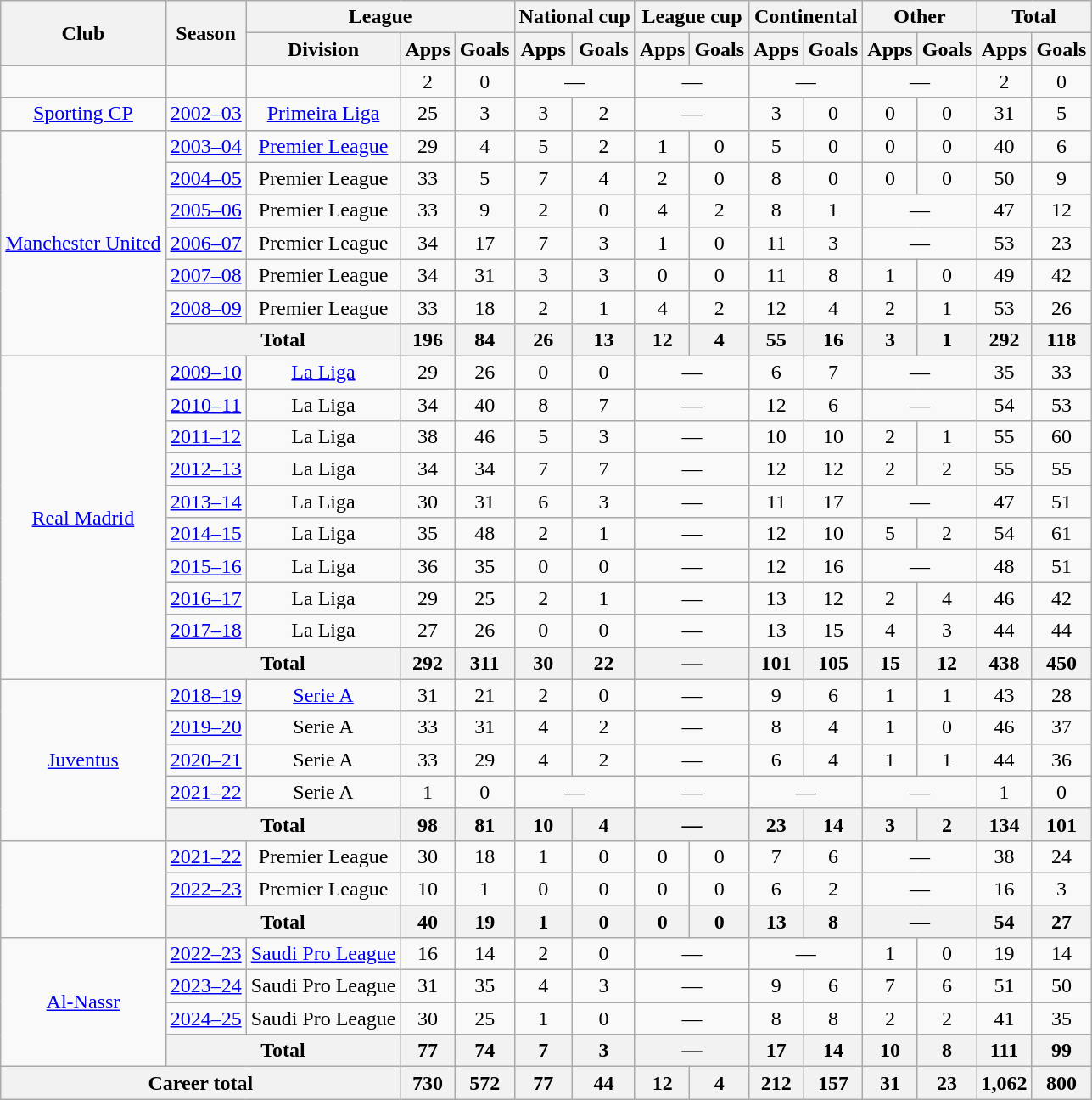<table class="wikitable" style="text-align:center">
<tr>
<th rowspan=2>Club</th>
<th rowspan=2>Season</th>
<th colspan=3>League</th>
<th colspan=2>National cup</th>
<th colspan=2>League cup</th>
<th colspan=2>Continental</th>
<th colspan=2>Other</th>
<th colspan=2>Total</th>
</tr>
<tr>
<th>Division</th>
<th>Apps</th>
<th>Goals</th>
<th>Apps</th>
<th>Goals</th>
<th>Apps</th>
<th>Goals</th>
<th>Apps</th>
<th>Goals</th>
<th>Apps</th>
<th>Goals</th>
<th>Apps</th>
<th>Goals</th>
</tr>
<tr>
<td></td>
<td></td>
<td></td>
<td>2</td>
<td>0</td>
<td colspan=2>—</td>
<td colspan=2>—</td>
<td colspan=2>—</td>
<td colspan=2>—</td>
<td>2</td>
<td>0</td>
</tr>
<tr>
<td><a href='#'>Sporting CP</a></td>
<td><a href='#'>2002–03</a></td>
<td><a href='#'>Primeira Liga</a></td>
<td>25</td>
<td>3</td>
<td>3</td>
<td>2</td>
<td colspan=2>—</td>
<td>3</td>
<td>0</td>
<td>0</td>
<td>0</td>
<td>31</td>
<td>5</td>
</tr>
<tr>
<td rowspan=7><a href='#'>Manchester United</a></td>
<td><a href='#'>2003–04</a></td>
<td><a href='#'>Premier League</a></td>
<td>29</td>
<td>4</td>
<td>5</td>
<td>2</td>
<td>1</td>
<td>0</td>
<td>5</td>
<td>0</td>
<td>0</td>
<td>0</td>
<td>40</td>
<td>6</td>
</tr>
<tr>
<td><a href='#'>2004–05</a></td>
<td>Premier League</td>
<td>33</td>
<td>5</td>
<td>7</td>
<td>4</td>
<td>2</td>
<td>0</td>
<td>8</td>
<td>0</td>
<td>0</td>
<td>0</td>
<td>50</td>
<td>9</td>
</tr>
<tr>
<td><a href='#'>2005–06</a></td>
<td>Premier League</td>
<td>33</td>
<td>9</td>
<td>2</td>
<td>0</td>
<td>4</td>
<td>2</td>
<td>8</td>
<td>1</td>
<td colspan=2>—</td>
<td>47</td>
<td>12</td>
</tr>
<tr>
<td><a href='#'>2006–07</a></td>
<td>Premier League</td>
<td>34</td>
<td>17</td>
<td>7</td>
<td>3</td>
<td>1</td>
<td>0</td>
<td>11</td>
<td>3</td>
<td colspan=2>—</td>
<td>53</td>
<td>23</td>
</tr>
<tr>
<td><a href='#'>2007–08</a></td>
<td>Premier League</td>
<td>34</td>
<td>31</td>
<td>3</td>
<td>3</td>
<td>0</td>
<td>0</td>
<td>11</td>
<td>8</td>
<td>1</td>
<td>0</td>
<td>49</td>
<td>42</td>
</tr>
<tr>
<td><a href='#'>2008–09</a></td>
<td>Premier League</td>
<td>33</td>
<td>18</td>
<td>2</td>
<td>1</td>
<td>4</td>
<td>2</td>
<td>12</td>
<td>4</td>
<td>2</td>
<td>1</td>
<td>53</td>
<td>26</td>
</tr>
<tr>
<th colspan="2">Total</th>
<th>196</th>
<th>84</th>
<th>26</th>
<th>13</th>
<th>12</th>
<th>4</th>
<th>55</th>
<th>16</th>
<th>3</th>
<th>1</th>
<th>292</th>
<th>118</th>
</tr>
<tr>
<td rowspan="10"><a href='#'>Real Madrid</a></td>
<td><a href='#'>2009–10</a></td>
<td><a href='#'>La Liga</a></td>
<td>29</td>
<td>26</td>
<td>0</td>
<td>0</td>
<td colspan="2">—</td>
<td>6</td>
<td>7</td>
<td colspan=2>—</td>
<td>35</td>
<td>33</td>
</tr>
<tr>
<td><a href='#'>2010–11</a></td>
<td>La Liga</td>
<td>34</td>
<td>40</td>
<td>8</td>
<td>7</td>
<td colspan="2">—</td>
<td>12</td>
<td>6</td>
<td colspan="2">—</td>
<td>54</td>
<td>53</td>
</tr>
<tr>
<td><a href='#'>2011–12</a></td>
<td>La Liga</td>
<td>38</td>
<td>46</td>
<td>5</td>
<td>3</td>
<td colspan="2">—</td>
<td>10</td>
<td>10</td>
<td>2</td>
<td>1</td>
<td>55</td>
<td>60</td>
</tr>
<tr>
<td><a href='#'>2012–13</a></td>
<td>La Liga</td>
<td>34</td>
<td>34</td>
<td>7</td>
<td>7</td>
<td colspan="2">—</td>
<td>12</td>
<td>12</td>
<td>2</td>
<td>2</td>
<td>55</td>
<td>55</td>
</tr>
<tr>
<td><a href='#'>2013–14</a></td>
<td>La Liga</td>
<td>30</td>
<td>31</td>
<td>6</td>
<td>3</td>
<td colspan="2">—</td>
<td>11</td>
<td>17</td>
<td colspan="2">—</td>
<td>47</td>
<td>51</td>
</tr>
<tr>
<td><a href='#'>2014–15</a></td>
<td>La Liga</td>
<td>35</td>
<td>48</td>
<td>2</td>
<td>1</td>
<td colspan="2">—</td>
<td>12</td>
<td>10</td>
<td>5</td>
<td>2</td>
<td>54</td>
<td>61</td>
</tr>
<tr>
<td><a href='#'>2015–16</a></td>
<td>La Liga</td>
<td>36</td>
<td>35</td>
<td>0</td>
<td>0</td>
<td colspan="2">—</td>
<td>12</td>
<td>16</td>
<td colspan="2">—</td>
<td>48</td>
<td>51</td>
</tr>
<tr>
<td><a href='#'>2016–17</a></td>
<td>La Liga</td>
<td>29</td>
<td>25</td>
<td>2</td>
<td>1</td>
<td colspan="2">—</td>
<td>13</td>
<td>12</td>
<td>2</td>
<td>4</td>
<td>46</td>
<td>42</td>
</tr>
<tr>
<td><a href='#'>2017–18</a></td>
<td>La Liga</td>
<td>27</td>
<td>26</td>
<td>0</td>
<td>0</td>
<td colspan="2">—</td>
<td>13</td>
<td>15</td>
<td>4</td>
<td>3</td>
<td>44</td>
<td>44</td>
</tr>
<tr>
<th colspan=2>Total</th>
<th>292</th>
<th>311</th>
<th>30</th>
<th>22</th>
<th colspan="2">—</th>
<th>101</th>
<th>105</th>
<th>15</th>
<th>12</th>
<th>438</th>
<th>450</th>
</tr>
<tr>
<td rowspan="5"><a href='#'>Juventus</a></td>
<td><a href='#'>2018–19</a></td>
<td><a href='#'>Serie A</a></td>
<td>31</td>
<td>21</td>
<td>2</td>
<td>0</td>
<td colspan="2">—</td>
<td>9</td>
<td>6</td>
<td>1</td>
<td>1</td>
<td>43</td>
<td>28</td>
</tr>
<tr>
<td><a href='#'>2019–20</a></td>
<td>Serie A</td>
<td>33</td>
<td>31</td>
<td>4</td>
<td>2</td>
<td colspan="2">—</td>
<td>8</td>
<td>4</td>
<td>1</td>
<td>0</td>
<td>46</td>
<td>37</td>
</tr>
<tr>
<td><a href='#'>2020–21</a></td>
<td>Serie A</td>
<td>33</td>
<td>29</td>
<td>4</td>
<td>2</td>
<td colspan="2">—</td>
<td>6</td>
<td>4</td>
<td>1</td>
<td>1</td>
<td>44</td>
<td>36</td>
</tr>
<tr>
<td><a href='#'>2021–22</a></td>
<td>Serie A</td>
<td>1</td>
<td>0</td>
<td colspan="2">—</td>
<td colspan="2">—</td>
<td colspan="2">—</td>
<td colspan="2">—</td>
<td>1</td>
<td>0</td>
</tr>
<tr>
<th colspan="2">Total</th>
<th>98</th>
<th>81</th>
<th>10</th>
<th>4</th>
<th colspan="2">—</th>
<th>23</th>
<th>14</th>
<th>3</th>
<th>2</th>
<th>134</th>
<th>101</th>
</tr>
<tr>
<td rowspan="3"></td>
<td><a href='#'>2021–22</a></td>
<td>Premier League</td>
<td>30</td>
<td>18</td>
<td>1</td>
<td>0</td>
<td>0</td>
<td>0</td>
<td>7</td>
<td>6</td>
<td colspan="2">—</td>
<td>38</td>
<td>24</td>
</tr>
<tr>
<td><a href='#'>2022–23</a></td>
<td>Premier League</td>
<td>10</td>
<td>1</td>
<td>0</td>
<td>0</td>
<td>0</td>
<td>0</td>
<td>6</td>
<td>2</td>
<td colspan=2>—</td>
<td>16</td>
<td>3</td>
</tr>
<tr>
<th colspan="2">Total</th>
<th>40</th>
<th>19</th>
<th>1</th>
<th>0</th>
<th>0</th>
<th>0</th>
<th>13</th>
<th>8</th>
<th colspan="2">—</th>
<th>54</th>
<th>27</th>
</tr>
<tr>
<td rowspan="4"><a href='#'>Al-Nassr</a></td>
<td><a href='#'>2022–23</a></td>
<td><a href='#'>Saudi Pro League</a></td>
<td>16</td>
<td>14</td>
<td>2</td>
<td>0</td>
<td colspan="2">—</td>
<td colspan="2">—</td>
<td>1</td>
<td>0</td>
<td>19</td>
<td>14</td>
</tr>
<tr>
<td><a href='#'>2023–24</a></td>
<td>Saudi Pro League</td>
<td>31</td>
<td>35</td>
<td>4</td>
<td>3</td>
<td colspan="2">—</td>
<td>9</td>
<td>6</td>
<td>7</td>
<td>6</td>
<td>51</td>
<td>50</td>
</tr>
<tr>
<td><a href='#'>2024–25</a></td>
<td>Saudi Pro League</td>
<td>30</td>
<td>25</td>
<td>1</td>
<td>0</td>
<td colspan="2">—</td>
<td>8</td>
<td>8</td>
<td>2</td>
<td>2</td>
<td>41</td>
<td>35</td>
</tr>
<tr>
<th colspan="2">Total</th>
<th>77</th>
<th>74</th>
<th>7</th>
<th>3</th>
<th colspan="2">—</th>
<th>17</th>
<th>14</th>
<th>10</th>
<th>8</th>
<th>111</th>
<th>99</th>
</tr>
<tr>
<th colspan="3">Career total</th>
<th>730</th>
<th>572</th>
<th>77</th>
<th>44</th>
<th>12</th>
<th>4</th>
<th>212</th>
<th>157</th>
<th>31</th>
<th>23</th>
<th>1,062</th>
<th>800</th>
</tr>
</table>
